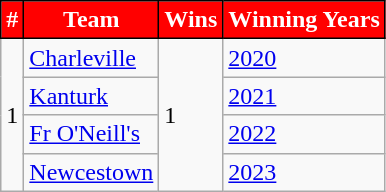<table class="wikitable">
<tr>
<th style="background:red; color:white; border:1px solid black;">#</th>
<th style="background:red; color:white; border:1px solid black;"><strong>Team</strong></th>
<th style="background:red; color:white; border:1px solid black;"><strong>Wins</strong></th>
<th style="background:red; color:white; border:1px solid black;"><strong>Winning Years</strong></th>
</tr>
<tr>
<td rowspan=4>1</td>
<td><a href='#'>Charleville</a></td>
<td rowspan=4>1</td>
<td><a href='#'>2020</a></td>
</tr>
<tr>
<td><a href='#'>Kanturk</a></td>
<td><a href='#'>2021</a></td>
</tr>
<tr>
<td><a href='#'>Fr O'Neill's</a></td>
<td><a href='#'>2022</a></td>
</tr>
<tr>
<td><a href='#'>Newcestown</a></td>
<td><a href='#'>2023</a></td>
</tr>
</table>
